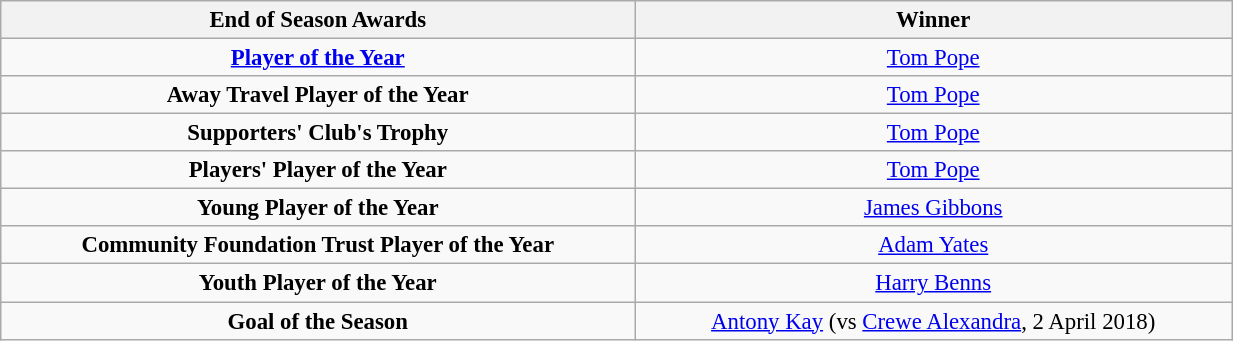<table class="wikitable" style="text-align:center; font-size:95%;width:65%; text-align:left">
<tr>
<th>End of Season Awards</th>
<th>Winner</th>
</tr>
<tr --->
<td align="center"><strong><a href='#'>Player of the Year</a></strong></td>
<td align="center"><a href='#'>Tom Pope</a></td>
</tr>
<tr --->
<td align="center"><strong>Away Travel Player of the Year</strong></td>
<td align="center"><a href='#'>Tom Pope</a></td>
</tr>
<tr --->
<td align="center"><strong>Supporters' Club's Trophy</strong></td>
<td align="center"><a href='#'>Tom Pope</a></td>
</tr>
<tr --->
<td align="center"><strong>Players' Player of the Year</strong></td>
<td align="center"><a href='#'>Tom Pope</a></td>
</tr>
<tr --->
<td align="center"><strong>Young Player of the Year</strong></td>
<td align="center"><a href='#'>James Gibbons</a></td>
</tr>
<tr --->
<td align="center"><strong>Community Foundation Trust Player of the Year</strong></td>
<td align="center"><a href='#'>Adam Yates</a></td>
</tr>
<tr --->
<td align="center"><strong>Youth Player of the Year</strong></td>
<td align="center"><a href='#'>Harry Benns</a></td>
</tr>
<tr --->
<td align="center"><strong>Goal of the Season</strong></td>
<td align="center"><a href='#'>Antony Kay</a> (vs <a href='#'>Crewe Alexandra</a>, 2 April 2018)</td>
</tr>
</table>
